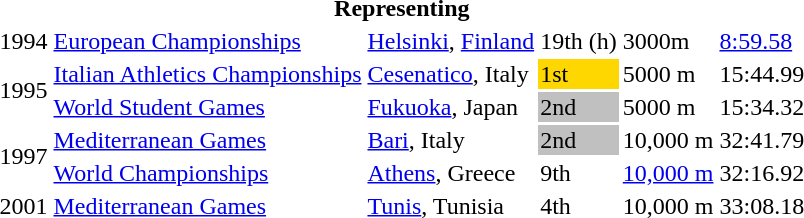<table>
<tr>
<th colspan="6">Representing </th>
</tr>
<tr>
<td>1994</td>
<td><a href='#'>European Championships</a></td>
<td><a href='#'>Helsinki</a>, <a href='#'>Finland</a></td>
<td>19th (h)</td>
<td>3000m</td>
<td><a href='#'>8:59.58</a></td>
</tr>
<tr>
<td rowspan=2>1995</td>
<td><a href='#'>Italian Athletics Championships</a></td>
<td><a href='#'>Cesenatico</a>, Italy</td>
<td bgcolor="gold">1st</td>
<td>5000 m</td>
<td>15:44.99</td>
</tr>
<tr>
<td><a href='#'>World Student Games</a></td>
<td><a href='#'>Fukuoka</a>, Japan</td>
<td bgcolor="silver">2nd</td>
<td>5000 m</td>
<td>15:34.32</td>
</tr>
<tr>
<td rowspan=2>1997</td>
<td><a href='#'>Mediterranean Games</a></td>
<td><a href='#'>Bari</a>, Italy</td>
<td bgcolor="silver">2nd</td>
<td>10,000 m</td>
<td>32:41.79</td>
</tr>
<tr>
<td><a href='#'>World Championships</a></td>
<td><a href='#'>Athens</a>, Greece</td>
<td>9th</td>
<td><a href='#'>10,000 m</a></td>
<td>32:16.92</td>
</tr>
<tr>
<td>2001</td>
<td><a href='#'>Mediterranean Games</a></td>
<td><a href='#'>Tunis</a>, Tunisia</td>
<td>4th</td>
<td>10,000 m</td>
<td>33:08.18</td>
</tr>
</table>
